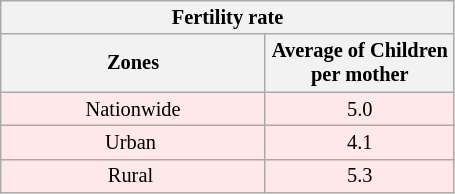<table class="wikitable" id="cx223" style="text-align: center; margin-right: 8px; font-size: 85%; margin-bottom: 10px;" width="24%">
<tr>
<th colspan="8">Fertility rate</th>
</tr>
<tr>
<th width="35%">Zones</th>
<th width="25%">Average of Children per mother</th>
</tr>
<tr bgcolor="#FFE8E8">
<td>Nationwide</td>
<td align="center">5.0</td>
</tr>
<tr bgcolor="#FFE8E8">
<td>Urban </td>
<td align="center">4.1</td>
</tr>
<tr bgcolor="#FFE8E8">
<td>Rural </td>
<td align="center">5.3</td>
</tr>
</table>
